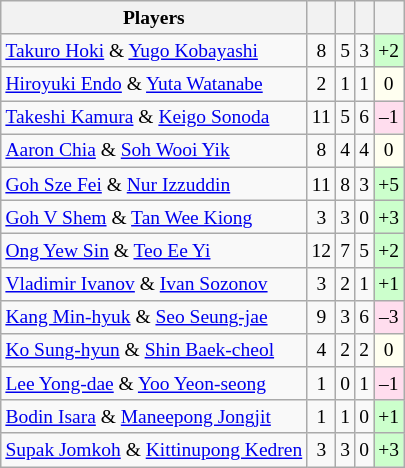<table class="sortable wikitable" style="text-align:center; font-size:small">
<tr>
<th>Players</th>
<th></th>
<th></th>
<th></th>
<th></th>
</tr>
<tr>
<td align="left"> <a href='#'>Takuro Hoki</a> & <a href='#'>Yugo Kobayashi</a></td>
<td>8</td>
<td>5</td>
<td>3</td>
<td bgcolor="#ccffcc">+2</td>
</tr>
<tr>
<td align="left"> <a href='#'>Hiroyuki Endo</a> & <a href='#'>Yuta Watanabe</a></td>
<td>2</td>
<td>1</td>
<td>1</td>
<td bgcolor="#fffff0">0</td>
</tr>
<tr>
<td align="left"> <a href='#'>Takeshi Kamura</a> & <a href='#'>Keigo Sonoda</a></td>
<td>11</td>
<td>5</td>
<td>6</td>
<td bgcolor="#ffddee">–1</td>
</tr>
<tr>
<td align="left"> <a href='#'>Aaron Chia</a> & <a href='#'>Soh Wooi Yik</a></td>
<td>8</td>
<td>4</td>
<td>4</td>
<td bgcolor="#fffff0">0</td>
</tr>
<tr>
<td align="left"> <a href='#'>Goh Sze Fei</a> & <a href='#'>Nur Izzuddin</a></td>
<td>11</td>
<td>8</td>
<td>3</td>
<td bgcolor="#ccffcc">+5</td>
</tr>
<tr>
<td align="left"> <a href='#'>Goh V Shem</a> & <a href='#'>Tan Wee Kiong</a></td>
<td>3</td>
<td>3</td>
<td>0</td>
<td bgcolor="#ccffcc">+3</td>
</tr>
<tr>
<td align="left"> <a href='#'>Ong Yew Sin</a> & <a href='#'>Teo Ee Yi</a></td>
<td>12</td>
<td>7</td>
<td>5</td>
<td bgcolor="#ccffcc">+2</td>
</tr>
<tr>
<td align="left"> <a href='#'>Vladimir Ivanov</a> & <a href='#'>Ivan Sozonov</a></td>
<td>3</td>
<td>2</td>
<td>1</td>
<td bgcolor="#ccffcc">+1</td>
</tr>
<tr>
<td align="left"> <a href='#'>Kang Min-hyuk</a> & <a href='#'>Seo Seung-jae</a></td>
<td>9</td>
<td>3</td>
<td>6</td>
<td bgcolor="#ffddee">–3</td>
</tr>
<tr>
<td align="left"> <a href='#'>Ko Sung-hyun</a> & <a href='#'>Shin Baek-cheol</a></td>
<td>4</td>
<td>2</td>
<td>2</td>
<td bgcolor="#fffff0">0</td>
</tr>
<tr>
<td align="left"> <a href='#'>Lee Yong-dae</a> & <a href='#'>Yoo Yeon-seong</a></td>
<td>1</td>
<td>0</td>
<td>1</td>
<td bgcolor="#ffddee">–1</td>
</tr>
<tr>
<td align="left"> <a href='#'>Bodin Isara</a> & <a href='#'>Maneepong Jongjit</a></td>
<td>1</td>
<td>1</td>
<td>0</td>
<td bgcolor="#ccffcc">+1</td>
</tr>
<tr>
<td align="left"> <a href='#'>Supak Jomkoh</a> & <a href='#'>Kittinupong Kedren</a></td>
<td>3</td>
<td>3</td>
<td>0</td>
<td bgcolor="#ccffcc">+3</td>
</tr>
</table>
